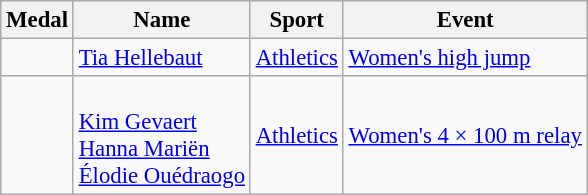<table class="wikitable sortable" style="font-size:95%">
<tr>
<th>Medal</th>
<th>Name</th>
<th>Sport</th>
<th>Event</th>
</tr>
<tr>
<td></td>
<td><a href='#'>Tia Hellebaut</a></td>
<td><a href='#'>Athletics</a></td>
<td><a href='#'>Women's high jump</a></td>
</tr>
<tr>
<td></td>
<td><br><a href='#'>Kim Gevaert</a><br><a href='#'>Hanna Mariën</a><br><a href='#'>Élodie Ouédraogo</a></td>
<td><a href='#'>Athletics</a></td>
<td><a href='#'>Women's 4 × 100 m relay</a></td>
</tr>
</table>
